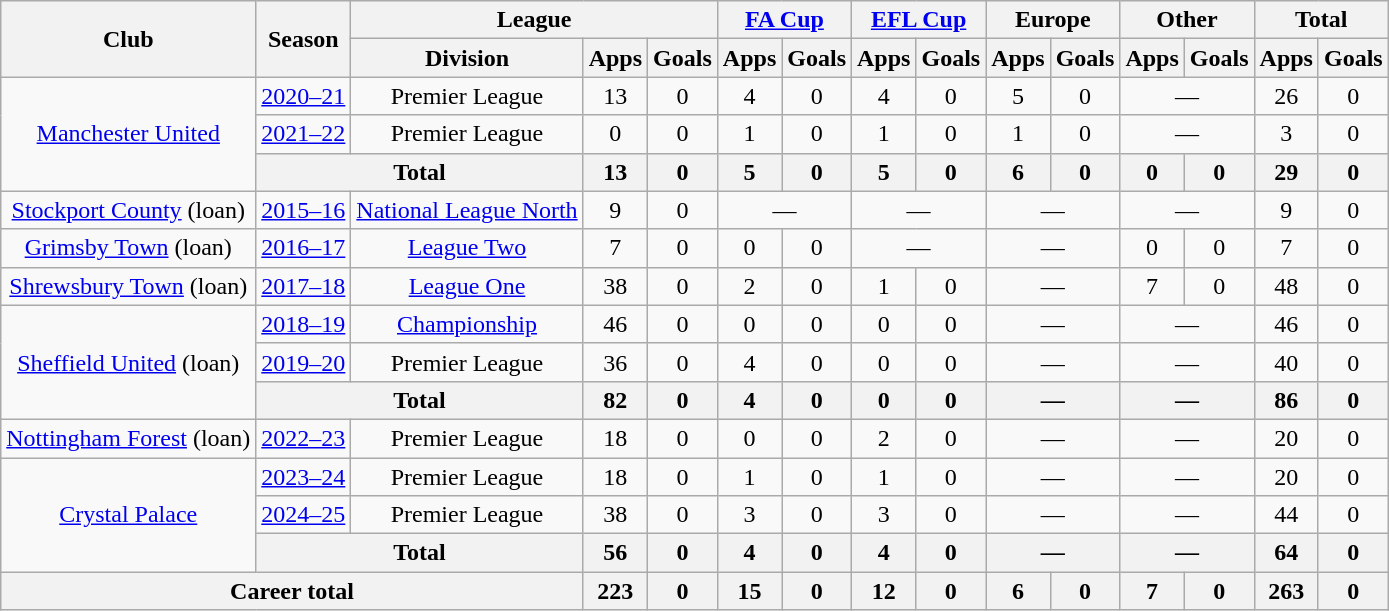<table class="wikitable" style="text-align: center;">
<tr>
<th rowspan="2">Club</th>
<th rowspan="2">Season</th>
<th colspan="3">League</th>
<th colspan="2"><a href='#'>FA Cup</a></th>
<th colspan="2"><a href='#'>EFL Cup</a></th>
<th colspan="2">Europe</th>
<th colspan="2">Other</th>
<th colspan="2">Total</th>
</tr>
<tr>
<th>Division</th>
<th>Apps</th>
<th>Goals</th>
<th>Apps</th>
<th>Goals</th>
<th>Apps</th>
<th>Goals</th>
<th>Apps</th>
<th>Goals</th>
<th>Apps</th>
<th>Goals</th>
<th>Apps</th>
<th>Goals</th>
</tr>
<tr>
<td rowspan="3"><a href='#'>Manchester United</a></td>
<td><a href='#'>2020–21</a></td>
<td>Premier League</td>
<td>13</td>
<td>0</td>
<td>4</td>
<td>0</td>
<td>4</td>
<td>0</td>
<td>5</td>
<td>0</td>
<td colspan="2">—</td>
<td>26</td>
<td>0</td>
</tr>
<tr>
<td><a href='#'>2021–22</a></td>
<td>Premier League</td>
<td>0</td>
<td>0</td>
<td>1</td>
<td>0</td>
<td>1</td>
<td>0</td>
<td>1</td>
<td>0</td>
<td colspan="2">—</td>
<td>3</td>
<td>0</td>
</tr>
<tr>
<th colspan="2">Total</th>
<th>13</th>
<th>0</th>
<th>5</th>
<th>0</th>
<th>5</th>
<th>0</th>
<th>6</th>
<th>0</th>
<th>0</th>
<th>0</th>
<th>29</th>
<th>0</th>
</tr>
<tr>
<td><a href='#'>Stockport County</a> (loan)</td>
<td><a href='#'>2015–16</a></td>
<td><a href='#'>National League North</a></td>
<td>9</td>
<td>0</td>
<td colspan="2">—</td>
<td colspan="2">—</td>
<td colspan="2">—</td>
<td colspan="2">—</td>
<td>9</td>
<td>0</td>
</tr>
<tr>
<td><a href='#'>Grimsby Town</a> (loan)</td>
<td><a href='#'>2016–17</a></td>
<td><a href='#'>League Two</a></td>
<td>7</td>
<td>0</td>
<td>0</td>
<td>0</td>
<td colspan="2">—</td>
<td colspan="2">—</td>
<td>0</td>
<td>0</td>
<td>7</td>
<td>0</td>
</tr>
<tr>
<td><a href='#'>Shrewsbury Town</a> (loan)</td>
<td><a href='#'>2017–18</a></td>
<td><a href='#'>League One</a></td>
<td>38</td>
<td>0</td>
<td>2</td>
<td>0</td>
<td>1</td>
<td>0</td>
<td colspan="2">—</td>
<td>7</td>
<td>0</td>
<td>48</td>
<td>0</td>
</tr>
<tr>
<td rowspan="3"><a href='#'>Sheffield United</a> (loan)</td>
<td><a href='#'>2018–19</a></td>
<td><a href='#'>Championship</a></td>
<td>46</td>
<td>0</td>
<td>0</td>
<td>0</td>
<td>0</td>
<td>0</td>
<td colspan="2">—</td>
<td colspan="2">—</td>
<td>46</td>
<td>0</td>
</tr>
<tr>
<td><a href='#'>2019–20</a></td>
<td>Premier League</td>
<td>36</td>
<td>0</td>
<td>4</td>
<td>0</td>
<td>0</td>
<td>0</td>
<td colspan="2">—</td>
<td colspan="2">—</td>
<td>40</td>
<td>0</td>
</tr>
<tr>
<th colspan="2">Total</th>
<th>82</th>
<th>0</th>
<th>4</th>
<th>0</th>
<th>0</th>
<th>0</th>
<th colspan="2">—</th>
<th colspan="2">—</th>
<th>86</th>
<th>0</th>
</tr>
<tr>
<td><a href='#'>Nottingham Forest</a> (loan)</td>
<td><a href='#'>2022–23</a></td>
<td>Premier League</td>
<td>18</td>
<td>0</td>
<td>0</td>
<td>0</td>
<td>2</td>
<td>0</td>
<td colspan="2">—</td>
<td colspan="2">—</td>
<td>20</td>
<td>0</td>
</tr>
<tr>
<td rowspan="3"><a href='#'>Crystal Palace</a></td>
<td><a href='#'>2023–24</a></td>
<td>Premier League</td>
<td>18</td>
<td>0</td>
<td>1</td>
<td>0</td>
<td>1</td>
<td>0</td>
<td colspan="2">—</td>
<td colspan="2">—</td>
<td>20</td>
<td>0</td>
</tr>
<tr>
<td><a href='#'>2024–25</a></td>
<td>Premier League</td>
<td>38</td>
<td>0</td>
<td>3</td>
<td>0</td>
<td>3</td>
<td>0</td>
<td colspan="2">—</td>
<td colspan="2">—</td>
<td>44</td>
<td>0</td>
</tr>
<tr>
<th colspan="2">Total</th>
<th>56</th>
<th>0</th>
<th>4</th>
<th>0</th>
<th>4</th>
<th>0</th>
<th colspan="2">—</th>
<th colspan="2">—</th>
<th>64</th>
<th>0</th>
</tr>
<tr>
<th colspan="3">Career total</th>
<th>223</th>
<th>0</th>
<th>15</th>
<th>0</th>
<th>12</th>
<th>0</th>
<th>6</th>
<th>0</th>
<th>7</th>
<th>0</th>
<th>263</th>
<th>0</th>
</tr>
</table>
